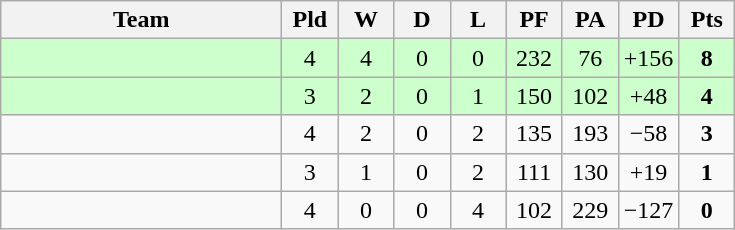<table class=wikitable style="text-align:center">
<tr>
<th width=180>Team</th>
<th width=30>Pld</th>
<th width=30>W</th>
<th width=30>D</th>
<th width=30>L</th>
<th width=30>PF</th>
<th width=30>PA</th>
<th width=30>PD</th>
<th width=30>Pts</th>
</tr>
<tr bgcolor=ccffcc>
<td style="text-align:left"></td>
<td>4</td>
<td>4</td>
<td>0</td>
<td>0</td>
<td>232</td>
<td>76</td>
<td>+156</td>
<td><strong>8</strong></td>
</tr>
<tr bgcolor=ccffcc>
<td style="text-align:left"></td>
<td>3</td>
<td>2</td>
<td>0</td>
<td>1</td>
<td>150</td>
<td>102</td>
<td>+48</td>
<td><strong>4</strong></td>
</tr>
<tr>
<td style="text-align:left"></td>
<td>4</td>
<td>2</td>
<td>0</td>
<td>2</td>
<td>135</td>
<td>193</td>
<td>−58</td>
<td><strong>3</strong></td>
</tr>
<tr>
<td style="text-align:left"></td>
<td>3</td>
<td>1</td>
<td>0</td>
<td>2</td>
<td>111</td>
<td>130</td>
<td>+19</td>
<td><strong>1</strong></td>
</tr>
<tr>
<td style="text-align:left"></td>
<td>4</td>
<td>0</td>
<td>0</td>
<td>4</td>
<td>102</td>
<td>229</td>
<td>−127</td>
<td><strong>0</strong></td>
</tr>
</table>
